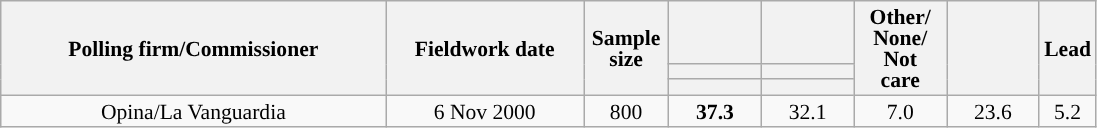<table class="wikitable collapsible collapsed" style="text-align:center; font-size:90%; line-height:14px;">
<tr style="height:42px;">
<th style="width:250px;" rowspan="3">Polling firm/Commissioner</th>
<th style="width:125px;" rowspan="3">Fieldwork date</th>
<th style="width:50px;" rowspan="3">Sample size</th>
<th style="width:55px;"></th>
<th style="width:55px;"></th>
<th style="width:55px;" rowspan="3">Other/<br>None/<br>Not<br>care</th>
<th style="width:55px;" rowspan="3"></th>
<th style="width:30px;" rowspan="3">Lead</th>
</tr>
<tr>
<th style="color:inherit;background:"></th>
<th style="color:inherit;background:"></th>
</tr>
<tr>
<th></th>
<th></th>
</tr>
<tr>
<td>Opina/La Vanguardia</td>
<td>6 Nov 2000</td>
<td>800</td>
<td><strong>37.3</strong></td>
<td>32.1</td>
<td>7.0</td>
<td>23.6</td>
<td style="background:">5.2</td>
</tr>
</table>
